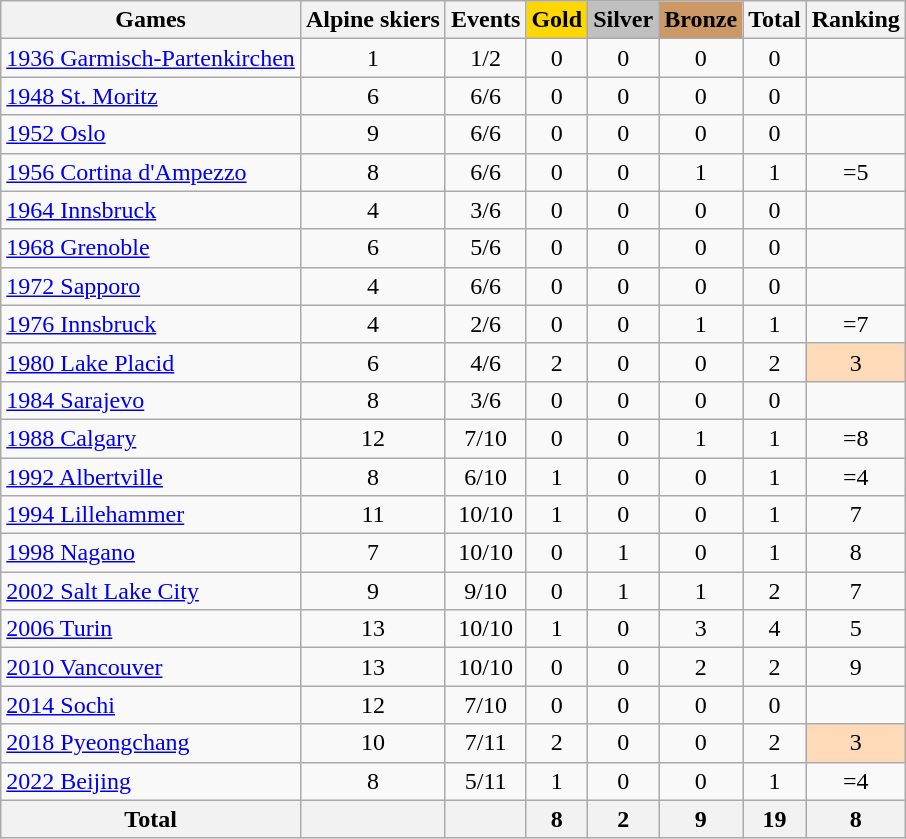<table class="wikitable sortable" style="text-align:center">
<tr>
<th>Games</th>
<th>Alpine skiers</th>
<th>Events</th>
<th style="background-color:gold;">Gold</th>
<th style="background-color:silver;">Silver</th>
<th style="background-color:#c96;">Bronze</th>
<th>Total</th>
<th>Ranking</th>
</tr>
<tr>
<td align=left><a href='#'>1936 Garmisch-Partenkirchen</a></td>
<td>1</td>
<td>1/2</td>
<td>0</td>
<td>0</td>
<td>0</td>
<td>0</td>
<td></td>
</tr>
<tr>
<td align=left><a href='#'>1948 St. Moritz</a></td>
<td>6</td>
<td>6/6</td>
<td>0</td>
<td>0</td>
<td>0</td>
<td>0</td>
<td></td>
</tr>
<tr>
<td align=left><a href='#'>1952 Oslo</a></td>
<td>9</td>
<td>6/6</td>
<td>0</td>
<td>0</td>
<td>0</td>
<td>0</td>
<td></td>
</tr>
<tr>
<td align=left><a href='#'>1956 Cortina d'Ampezzo</a></td>
<td>8</td>
<td>6/6</td>
<td>0</td>
<td>0</td>
<td>1</td>
<td>1</td>
<td>=5</td>
</tr>
<tr>
<td align=left><a href='#'>1964 Innsbruck</a></td>
<td>4</td>
<td>3/6</td>
<td>0</td>
<td>0</td>
<td>0</td>
<td>0</td>
<td></td>
</tr>
<tr>
<td align=left><a href='#'>1968 Grenoble</a></td>
<td>6</td>
<td>5/6</td>
<td>0</td>
<td>0</td>
<td>0</td>
<td>0</td>
<td></td>
</tr>
<tr>
<td align=left><a href='#'>1972 Sapporo</a></td>
<td>4</td>
<td>6/6</td>
<td>0</td>
<td>0</td>
<td>0</td>
<td>0</td>
<td></td>
</tr>
<tr>
<td align=left><a href='#'>1976 Innsbruck</a></td>
<td>4</td>
<td>2/6</td>
<td>0</td>
<td>0</td>
<td>1</td>
<td>1</td>
<td>=7</td>
</tr>
<tr>
<td align=left><a href='#'>1980 Lake Placid</a></td>
<td>6</td>
<td>4/6</td>
<td>2</td>
<td>0</td>
<td>0</td>
<td>2</td>
<td bgcolor=ffdab9>3</td>
</tr>
<tr>
<td align=left><a href='#'>1984 Sarajevo</a></td>
<td>8</td>
<td>3/6</td>
<td>0</td>
<td>0</td>
<td>0</td>
<td>0</td>
<td></td>
</tr>
<tr>
<td align=left><a href='#'>1988 Calgary</a></td>
<td>12</td>
<td>7/10</td>
<td>0</td>
<td>0</td>
<td>1</td>
<td>1</td>
<td>=8</td>
</tr>
<tr>
<td align=left><a href='#'>1992 Albertville</a></td>
<td>8</td>
<td>6/10</td>
<td>1</td>
<td>0</td>
<td>0</td>
<td>1</td>
<td>=4</td>
</tr>
<tr>
<td align=left><a href='#'>1994 Lillehammer</a></td>
<td>11</td>
<td>10/10</td>
<td>1</td>
<td>0</td>
<td>0</td>
<td>1</td>
<td>7</td>
</tr>
<tr>
<td align=left><a href='#'>1998 Nagano</a></td>
<td>7</td>
<td>10/10</td>
<td>0</td>
<td>1</td>
<td>0</td>
<td>1</td>
<td>8</td>
</tr>
<tr>
<td align=left><a href='#'>2002 Salt Lake City</a></td>
<td>9</td>
<td>9/10</td>
<td>0</td>
<td>1</td>
<td>1</td>
<td>2</td>
<td>7</td>
</tr>
<tr>
<td align=left><a href='#'>2006 Turin</a></td>
<td>13</td>
<td>10/10</td>
<td>1</td>
<td>0</td>
<td>3</td>
<td>4</td>
<td>5</td>
</tr>
<tr>
<td align=left><a href='#'>2010 Vancouver</a></td>
<td>13</td>
<td>10/10</td>
<td>0</td>
<td>0</td>
<td>2</td>
<td>2</td>
<td>9</td>
</tr>
<tr>
<td align=left><a href='#'>2014 Sochi</a></td>
<td>12</td>
<td>7/10</td>
<td>0</td>
<td>0</td>
<td>0</td>
<td>0</td>
<td></td>
</tr>
<tr>
<td align=left><a href='#'>2018 Pyeongchang</a></td>
<td>10</td>
<td>7/11</td>
<td>2</td>
<td>0</td>
<td>0</td>
<td>2</td>
<td bgcolor=ffdab9>3</td>
</tr>
<tr>
<td align=left><a href='#'>2022 Beijing</a></td>
<td>8</td>
<td>5/11</td>
<td>1</td>
<td>0</td>
<td>0</td>
<td>1</td>
<td>=4</td>
</tr>
<tr>
<th>Total</th>
<th></th>
<th></th>
<th>8</th>
<th>2</th>
<th>9</th>
<th>19</th>
<th>8</th>
</tr>
</table>
